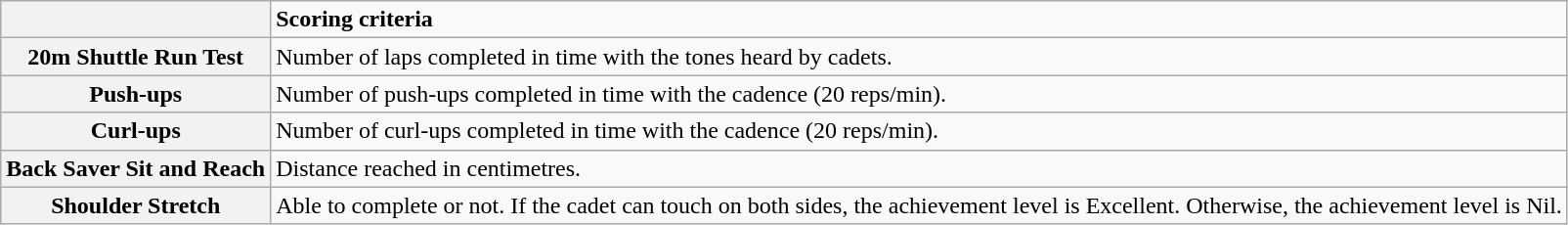<table class="wikitable">
<tr>
<th></th>
<td><strong>Scoring criteria</strong></td>
</tr>
<tr>
<th scope="row">20m Shuttle Run Test</th>
<td>Number of laps completed in time with the tones heard by cadets.</td>
</tr>
<tr>
<th scope="row">Push-ups</th>
<td>Number of push-ups completed in time with the cadence (20 reps/min).</td>
</tr>
<tr>
<th scope="row">Curl-ups</th>
<td>Number of curl-ups completed in time with the cadence (20 reps/min).</td>
</tr>
<tr>
<th scope="row">Back Saver Sit and Reach</th>
<td>Distance reached in centimetres.</td>
</tr>
<tr>
<th scope="row">Shoulder Stretch</th>
<td>Able to complete or not. If the cadet can touch on both sides, the achievement level is Excellent. Otherwise, the achievement level is Nil.</td>
</tr>
</table>
